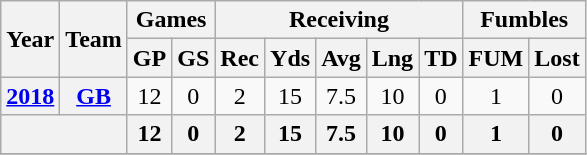<table class="wikitable" style="text-align: center;">
<tr>
<th rowspan="2">Year</th>
<th rowspan="2">Team</th>
<th colspan="2">Games</th>
<th colspan="5">Receiving</th>
<th colspan="2">Fumbles</th>
</tr>
<tr>
<th>GP</th>
<th>GS</th>
<th>Rec</th>
<th>Yds</th>
<th>Avg</th>
<th>Lng</th>
<th>TD</th>
<th>FUM</th>
<th>Lost</th>
</tr>
<tr>
<th><a href='#'>2018</a></th>
<th><a href='#'>GB</a></th>
<td>12</td>
<td>0</td>
<td>2</td>
<td>15</td>
<td>7.5</td>
<td>10</td>
<td>0</td>
<td>1</td>
<td>0</td>
</tr>
<tr>
<th colspan="2"></th>
<th>12</th>
<th>0</th>
<th>2</th>
<th>15</th>
<th>7.5</th>
<th>10</th>
<th>0</th>
<th>1</th>
<th>0</th>
</tr>
<tr>
</tr>
</table>
